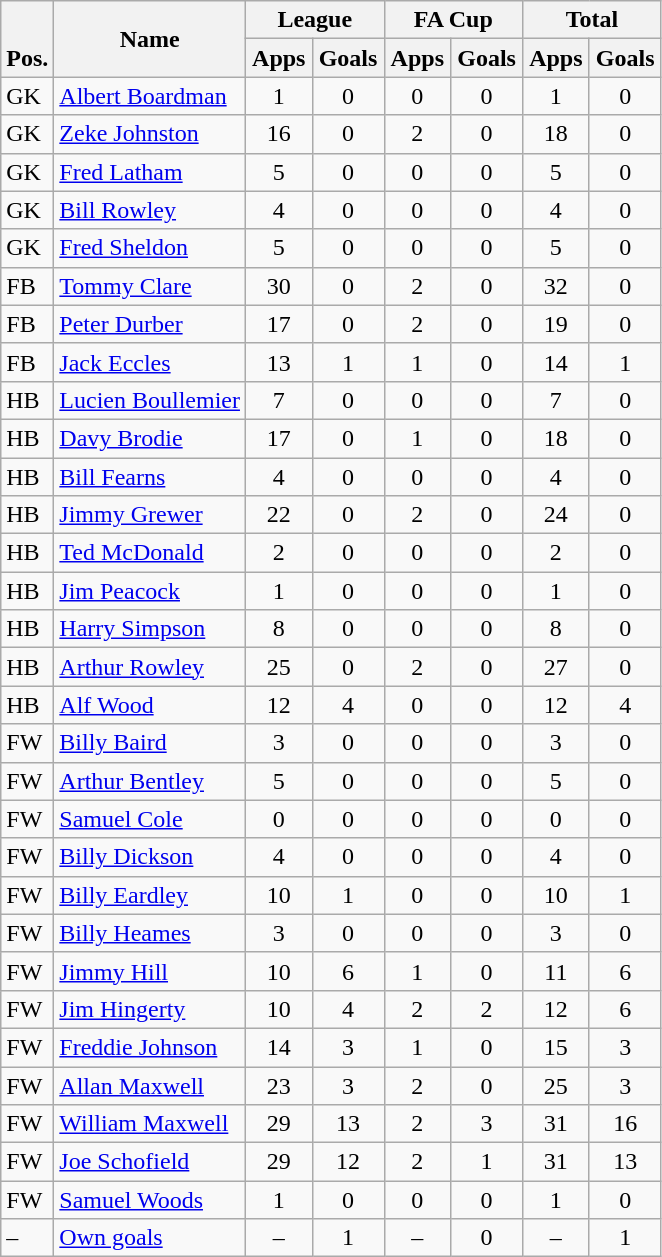<table class="wikitable" style="text-align:center">
<tr>
<th rowspan="2" valign="bottom">Pos.</th>
<th rowspan="2">Name</th>
<th colspan="2" width="85">League</th>
<th colspan="2" width="85">FA Cup</th>
<th colspan="2" width="85">Total</th>
</tr>
<tr>
<th>Apps</th>
<th>Goals</th>
<th>Apps</th>
<th>Goals</th>
<th>Apps</th>
<th>Goals</th>
</tr>
<tr>
<td align="left">GK</td>
<td align="left"> <a href='#'>Albert Boardman</a></td>
<td>1</td>
<td>0</td>
<td>0</td>
<td>0</td>
<td>1</td>
<td>0</td>
</tr>
<tr>
<td align="left">GK</td>
<td align="left"> <a href='#'>Zeke Johnston</a></td>
<td>16</td>
<td>0</td>
<td>2</td>
<td>0</td>
<td>18</td>
<td>0</td>
</tr>
<tr>
<td align="left">GK</td>
<td align="left"> <a href='#'>Fred Latham</a></td>
<td>5</td>
<td>0</td>
<td>0</td>
<td>0</td>
<td>5</td>
<td>0</td>
</tr>
<tr>
<td align="left">GK</td>
<td align="left"> <a href='#'>Bill Rowley</a></td>
<td>4</td>
<td>0</td>
<td>0</td>
<td>0</td>
<td>4</td>
<td>0</td>
</tr>
<tr>
<td align="left">GK</td>
<td align="left"> <a href='#'>Fred Sheldon</a></td>
<td>5</td>
<td>0</td>
<td>0</td>
<td>0</td>
<td>5</td>
<td>0</td>
</tr>
<tr>
<td align="left">FB</td>
<td align="left"> <a href='#'>Tommy Clare</a></td>
<td>30</td>
<td>0</td>
<td>2</td>
<td>0</td>
<td>32</td>
<td>0</td>
</tr>
<tr>
<td align="left">FB</td>
<td align="left"> <a href='#'>Peter Durber</a></td>
<td>17</td>
<td>0</td>
<td>2</td>
<td>0</td>
<td>19</td>
<td>0</td>
</tr>
<tr>
<td align="left">FB</td>
<td align="left"> <a href='#'>Jack Eccles</a></td>
<td>13</td>
<td>1</td>
<td>1</td>
<td>0</td>
<td>14</td>
<td>1</td>
</tr>
<tr>
<td align="left">HB</td>
<td align="left"> <a href='#'>Lucien Boullemier</a></td>
<td>7</td>
<td>0</td>
<td>0</td>
<td>0</td>
<td>7</td>
<td>0</td>
</tr>
<tr>
<td align="left">HB</td>
<td align="left"> <a href='#'>Davy Brodie</a></td>
<td>17</td>
<td>0</td>
<td>1</td>
<td>0</td>
<td>18</td>
<td>0</td>
</tr>
<tr>
<td align="left">HB</td>
<td align="left"> <a href='#'>Bill Fearns</a></td>
<td>4</td>
<td>0</td>
<td>0</td>
<td>0</td>
<td>4</td>
<td>0</td>
</tr>
<tr>
<td align="left">HB</td>
<td align="left"> <a href='#'>Jimmy Grewer</a></td>
<td>22</td>
<td>0</td>
<td>2</td>
<td>0</td>
<td>24</td>
<td>0</td>
</tr>
<tr>
<td align="left">HB</td>
<td align="left"> <a href='#'>Ted McDonald</a></td>
<td>2</td>
<td>0</td>
<td>0</td>
<td>0</td>
<td>2</td>
<td>0</td>
</tr>
<tr>
<td align="left">HB</td>
<td align="left"> <a href='#'>Jim Peacock</a></td>
<td>1</td>
<td>0</td>
<td>0</td>
<td>0</td>
<td>1</td>
<td>0</td>
</tr>
<tr>
<td align="left">HB</td>
<td align="left"> <a href='#'>Harry Simpson</a></td>
<td>8</td>
<td>0</td>
<td>0</td>
<td>0</td>
<td>8</td>
<td>0</td>
</tr>
<tr>
<td align="left">HB</td>
<td align="left"> <a href='#'>Arthur Rowley</a></td>
<td>25</td>
<td>0</td>
<td>2</td>
<td>0</td>
<td>27</td>
<td>0</td>
</tr>
<tr>
<td align="left">HB</td>
<td align="left"> <a href='#'>Alf Wood</a></td>
<td>12</td>
<td>4</td>
<td>0</td>
<td>0</td>
<td>12</td>
<td>4</td>
</tr>
<tr>
<td align="left">FW</td>
<td align="left"> <a href='#'>Billy Baird</a></td>
<td>3</td>
<td>0</td>
<td>0</td>
<td>0</td>
<td>3</td>
<td>0</td>
</tr>
<tr>
<td align="left">FW</td>
<td align="left"> <a href='#'>Arthur Bentley</a></td>
<td>5</td>
<td>0</td>
<td>0</td>
<td>0</td>
<td>5</td>
<td>0</td>
</tr>
<tr>
<td align="left">FW</td>
<td align="left"> <a href='#'>Samuel Cole</a></td>
<td>0</td>
<td>0</td>
<td>0</td>
<td>0</td>
<td>0</td>
<td>0</td>
</tr>
<tr>
<td align="left">FW</td>
<td align="left"> <a href='#'>Billy Dickson</a></td>
<td>4</td>
<td>0</td>
<td>0</td>
<td>0</td>
<td>4</td>
<td>0</td>
</tr>
<tr>
<td align="left">FW</td>
<td align="left"> <a href='#'>Billy Eardley</a></td>
<td>10</td>
<td>1</td>
<td>0</td>
<td>0</td>
<td>10</td>
<td>1</td>
</tr>
<tr>
<td align="left">FW</td>
<td align="left"> <a href='#'>Billy Heames</a></td>
<td>3</td>
<td>0</td>
<td>0</td>
<td>0</td>
<td>3</td>
<td>0</td>
</tr>
<tr>
<td align="left">FW</td>
<td align="left"> <a href='#'>Jimmy Hill</a></td>
<td>10</td>
<td>6</td>
<td>1</td>
<td>0</td>
<td>11</td>
<td>6</td>
</tr>
<tr>
<td align="left">FW</td>
<td align="left"> <a href='#'>Jim Hingerty</a></td>
<td>10</td>
<td>4</td>
<td>2</td>
<td>2</td>
<td>12</td>
<td>6</td>
</tr>
<tr>
<td align="left">FW</td>
<td align="left"> <a href='#'>Freddie Johnson</a></td>
<td>14</td>
<td>3</td>
<td>1</td>
<td>0</td>
<td>15</td>
<td>3</td>
</tr>
<tr>
<td align="left">FW</td>
<td align="left"> <a href='#'>Allan Maxwell</a></td>
<td>23</td>
<td>3</td>
<td>2</td>
<td>0</td>
<td>25</td>
<td>3</td>
</tr>
<tr>
<td align="left">FW</td>
<td align="left"> <a href='#'>William Maxwell</a></td>
<td>29</td>
<td>13</td>
<td>2</td>
<td>3</td>
<td>31</td>
<td>16</td>
</tr>
<tr>
<td align="left">FW</td>
<td align="left"> <a href='#'>Joe Schofield</a></td>
<td>29</td>
<td>12</td>
<td>2</td>
<td>1</td>
<td>31</td>
<td>13</td>
</tr>
<tr>
<td align="left">FW</td>
<td align="left"> <a href='#'>Samuel Woods</a></td>
<td>1</td>
<td>0</td>
<td>0</td>
<td>0</td>
<td>1</td>
<td>0</td>
</tr>
<tr>
<td align="left">–</td>
<td align="left"><a href='#'>Own goals</a></td>
<td>–</td>
<td>1</td>
<td>–</td>
<td>0</td>
<td>–</td>
<td>1</td>
</tr>
</table>
